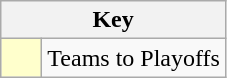<table class="wikitable" style="text-align: center;">
<tr>
<th colspan=2>Key</th>
</tr>
<tr>
<td style="background:#ffffcc; width:20px;"></td>
<td align=left>Teams to Playoffs</td>
</tr>
</table>
